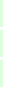<table style="font-size: 85%">
<tr>
<td style="background:#dfd;"><br></td>
</tr>
<tr>
<td style="background:#dfd;"><br></td>
</tr>
<tr>
<td style="background:#dfd;"><br></td>
</tr>
</table>
